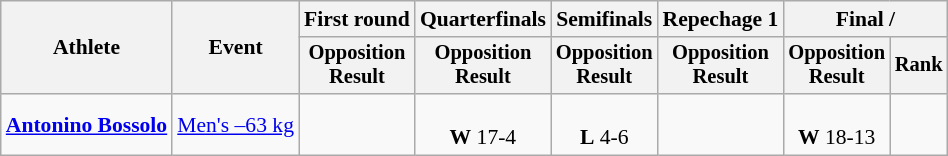<table class="wikitable" style="font-size:90%;">
<tr>
<th rowspan=2>Athlete</th>
<th rowspan=2>Event</th>
<th>First round</th>
<th>Quarterfinals</th>
<th>Semifinals</th>
<th>Repechage 1</th>
<th colspan=2>Final / </th>
</tr>
<tr style="font-size:95%">
<th>Opposition<br>Result</th>
<th>Opposition<br>Result</th>
<th>Opposition<br>Result</th>
<th>Opposition<br>Result</th>
<th>Opposition<br>Result</th>
<th>Rank</th>
</tr>
<tr align=center>
<td align=left><strong><a href='#'>Antonino Bossolo</a></strong></td>
<td align=left><a href='#'>Men's –63 kg</a></td>
<td></td>
<td><br><strong>W</strong> 17-4</td>
<td><br><strong>L</strong> 4-6</td>
<td></td>
<td><br><strong>W</strong> 18-13</td>
<td></td>
</tr>
</table>
